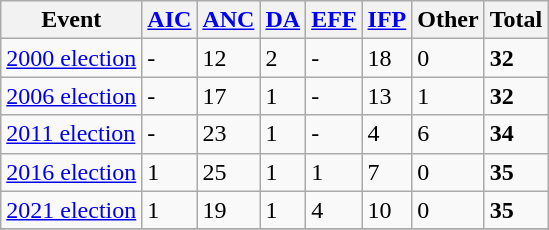<table class="wikitable">
<tr>
<th>Event</th>
<th><a href='#'>AIC</a></th>
<th><a href='#'>ANC</a></th>
<th><a href='#'>DA</a></th>
<th><a href='#'>EFF</a></th>
<th><a href='#'>IFP</a></th>
<th>Other</th>
<th>Total</th>
</tr>
<tr>
<td><a href='#'>2000 election</a></td>
<td>-</td>
<td>12</td>
<td>2</td>
<td>-</td>
<td>18</td>
<td>0</td>
<td><strong>32</strong></td>
</tr>
<tr>
<td><a href='#'>2006 election</a></td>
<td>-</td>
<td>17</td>
<td>1</td>
<td>-</td>
<td>13</td>
<td>1</td>
<td><strong>32</strong></td>
</tr>
<tr>
<td><a href='#'>2011 election</a></td>
<td>-</td>
<td>23</td>
<td>1</td>
<td>-</td>
<td>4</td>
<td>6</td>
<td><strong>34</strong></td>
</tr>
<tr>
<td><a href='#'>2016 election</a></td>
<td>1</td>
<td>25</td>
<td>1</td>
<td>1</td>
<td>7</td>
<td>0</td>
<td><strong>35</strong></td>
</tr>
<tr>
<td><a href='#'>2021 election</a></td>
<td>1</td>
<td>19</td>
<td>1</td>
<td>4</td>
<td>10</td>
<td>0</td>
<td><strong>35</strong></td>
</tr>
<tr>
</tr>
</table>
